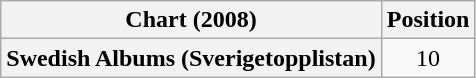<table class="wikitable plainrowheaders" style="text-align:center">
<tr>
<th scope="col">Chart (2008)</th>
<th scope="col">Position</th>
</tr>
<tr>
<th scope="row">Swedish Albums (Sverigetopplistan)</th>
<td>10</td>
</tr>
</table>
